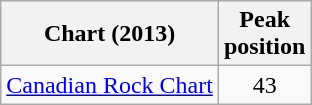<table class="wikitable sortable">
<tr>
<th scope="col">Chart (2013)</th>
<th scope="col">Peak<br>position</th>
</tr>
<tr>
<td><a href='#'>Canadian Rock Chart</a></td>
<td align="center">43</td>
</tr>
</table>
